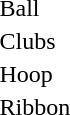<table>
<tr>
<td><br></td>
<td></td>
<td></td>
<td></td>
</tr>
<tr>
<td>Ball <br></td>
<td></td>
<td></td>
<td></td>
</tr>
<tr>
<td>Clubs <br></td>
<td></td>
<td></td>
<td></td>
</tr>
<tr>
<td>Hoop <br></td>
<td></td>
<td></td>
<td></td>
</tr>
<tr>
<td>Ribbon <br></td>
<td></td>
<td></td>
<td></td>
</tr>
</table>
